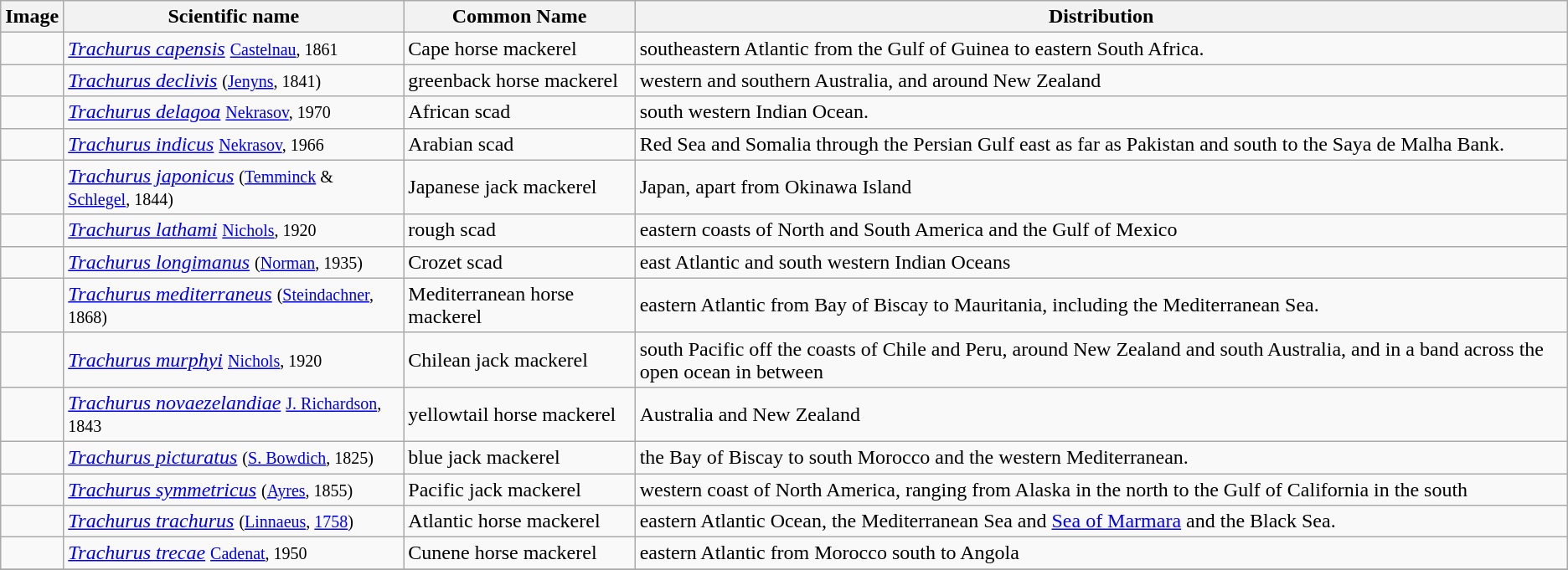<table class="wikitable">
<tr>
<th>Image</th>
<th>Scientific name</th>
<th>Common Name</th>
<th>Distribution</th>
</tr>
<tr>
<td></td>
<td><em><a href='#'>Trachurus capensis</a></em> <small><a href='#'>Castelnau</a>, 1861</small></td>
<td>Cape horse mackerel</td>
<td>southeastern Atlantic from the Gulf of Guinea to eastern South Africa.</td>
</tr>
<tr>
<td></td>
<td><em><a href='#'>Trachurus declivis</a></em> <small>(<a href='#'>Jenyns</a>, 1841)</small></td>
<td>greenback horse mackerel</td>
<td>western and southern Australia, and around New Zealand</td>
</tr>
<tr>
<td></td>
<td><em><a href='#'>Trachurus delagoa</a></em> <small><a href='#'>Nekrasov</a>, 1970</small></td>
<td>African scad</td>
<td>south western Indian Ocean.</td>
</tr>
<tr>
<td></td>
<td><em><a href='#'>Trachurus indicus</a></em> <small><a href='#'>Nekrasov</a>, 1966</small></td>
<td>Arabian scad</td>
<td>Red Sea and Somalia through the Persian Gulf east as far as Pakistan and south to the Saya de Malha Bank.</td>
</tr>
<tr>
<td></td>
<td><em><a href='#'>Trachurus japonicus</a></em> <small>(<a href='#'>Temminck</a> & <a href='#'>Schlegel</a>, 1844)</small></td>
<td>Japanese jack mackerel</td>
<td>Japan, apart from Okinawa Island</td>
</tr>
<tr>
<td></td>
<td><em><a href='#'>Trachurus lathami</a></em> <small><a href='#'>Nichols</a>, 1920</small></td>
<td>rough scad</td>
<td>eastern coasts of North and South America and the Gulf of Mexico</td>
</tr>
<tr>
<td></td>
<td><em><a href='#'>Trachurus longimanus</a></em> <small>(<a href='#'>Norman</a>, 1935)</small></td>
<td>Crozet scad</td>
<td>east Atlantic and south western Indian Oceans</td>
</tr>
<tr>
<td></td>
<td><em><a href='#'>Trachurus mediterraneus</a></em> <small>(<a href='#'>Steindachner</a>, 1868)</small></td>
<td>Mediterranean horse mackerel</td>
<td>eastern Atlantic from Bay of Biscay to Mauritania, including the Mediterranean Sea.</td>
</tr>
<tr>
<td></td>
<td><em><a href='#'>Trachurus murphyi</a></em> <small><a href='#'>Nichols</a>, 1920</small></td>
<td>Chilean jack mackerel</td>
<td>south Pacific off the coasts of Chile and Peru, around New Zealand and south Australia, and in a band across the open ocean in between</td>
</tr>
<tr>
<td></td>
<td><em><a href='#'>Trachurus novaezelandiae</a></em> <small><a href='#'>J. Richardson</a>, 1843</small></td>
<td>yellowtail horse mackerel</td>
<td>Australia and New Zealand</td>
</tr>
<tr>
<td></td>
<td><em><a href='#'>Trachurus picturatus</a></em> <small>(<a href='#'>S. Bowdich</a>, 1825)</small></td>
<td>blue jack mackerel</td>
<td>the Bay of Biscay to south Morocco and the western Mediterranean.</td>
</tr>
<tr>
<td></td>
<td><em><a href='#'>Trachurus symmetricus</a></em> <small>(<a href='#'>Ayres</a>, 1855)</small></td>
<td>Pacific jack mackerel</td>
<td>western coast of North America, ranging from Alaska in the north to the Gulf of California in the south</td>
</tr>
<tr>
<td></td>
<td><em><a href='#'>Trachurus trachurus</a></em> <small>(<a href='#'>Linnaeus</a>, <a href='#'>1758</a>)</small></td>
<td>Atlantic horse mackerel</td>
<td>eastern Atlantic Ocean, the Mediterranean Sea and <a href='#'>Sea of Marmara</a> and the Black Sea.</td>
</tr>
<tr>
<td></td>
<td><em><a href='#'>Trachurus trecae</a></em> <small><a href='#'>Cadenat</a>, 1950</small></td>
<td>Cunene horse mackerel</td>
<td>eastern Atlantic from Morocco south to Angola</td>
</tr>
<tr>
</tr>
</table>
